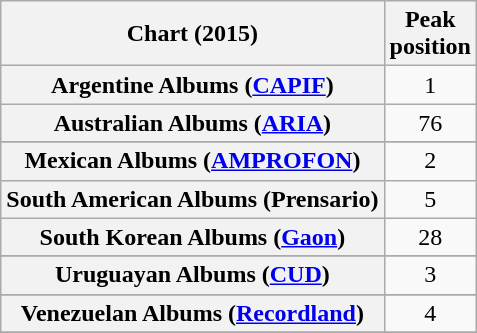<table class="wikitable sortable plainrowheaders" style="text-align:center">
<tr>
<th scope="col">Chart (2015)</th>
<th scope="col">Peak<br>position</th>
</tr>
<tr>
<th scope="row">Argentine Albums (<a href='#'>CAPIF</a>)</th>
<td>1</td>
</tr>
<tr>
<th scope="row">Australian Albums (<a href='#'>ARIA</a>)</th>
<td>76</td>
</tr>
<tr>
</tr>
<tr>
</tr>
<tr>
</tr>
<tr>
<th scope="row">Mexican Albums (<a href='#'>AMPROFON</a>)</th>
<td>2</td>
</tr>
<tr>
<th scope="row">South American Albums (Prensario)</th>
<td>5</td>
</tr>
<tr>
<th scope="row">South Korean Albums (<a href='#'>Gaon</a>)</th>
<td>28</td>
</tr>
<tr>
</tr>
<tr>
</tr>
<tr>
<th scope="row">Uruguayan Albums (<a href='#'>CUD</a>)</th>
<td>3</td>
</tr>
<tr>
</tr>
<tr>
</tr>
<tr>
</tr>
<tr>
<th scope="row">Venezuelan Albums (<a href='#'>Recordland</a>)</th>
<td style="text-align:center;">4</td>
</tr>
<tr>
</tr>
</table>
